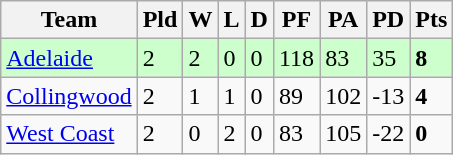<table class="wikitable">
<tr>
<th>Team</th>
<th>Pld</th>
<th>W</th>
<th>L</th>
<th>D</th>
<th>PF</th>
<th>PA</th>
<th>PD</th>
<th>Pts</th>
</tr>
<tr>
<td style="background: #ccffcc;"><a href='#'>Adelaide</a></td>
<td style="background: #ccffcc;">2</td>
<td style="background: #ccffcc;">2</td>
<td style="background: #ccffcc;">0</td>
<td style="background: #ccffcc;">0</td>
<td style="background: #ccffcc;">118</td>
<td style="background: #ccffcc;">83</td>
<td style="background: #ccffcc;">35</td>
<td style="background: #ccffcc;"><strong>8</strong></td>
</tr>
<tr>
<td><a href='#'>Collingwood</a></td>
<td>2</td>
<td>1</td>
<td>1</td>
<td>0</td>
<td>89</td>
<td>102</td>
<td>-13</td>
<td><strong>4</strong></td>
</tr>
<tr>
<td><a href='#'>West Coast</a></td>
<td>2</td>
<td>0</td>
<td>2</td>
<td>0</td>
<td>83</td>
<td>105</td>
<td>-22</td>
<td><strong>0</strong></td>
</tr>
</table>
